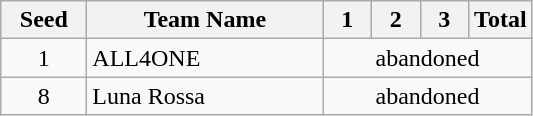<table class="wikitable" style="text-align:center;">
<tr>
<th width=50>Seed</th>
<th width=150>Team Name</th>
<th width=25 abbr="Race1">1</th>
<th width=25 abbr="Race2">2</th>
<th width=25 abbr="Race3">3</th>
<th width=25 abbr="Total">Total</th>
</tr>
<tr>
<td>1</td>
<td style="text-align:left;"> ALL4ONE</td>
<td colspan=4>abandoned</td>
</tr>
<tr>
<td>8</td>
<td style="text-align:left;"> Luna Rossa</td>
<td colspan=4>abandoned</td>
</tr>
</table>
